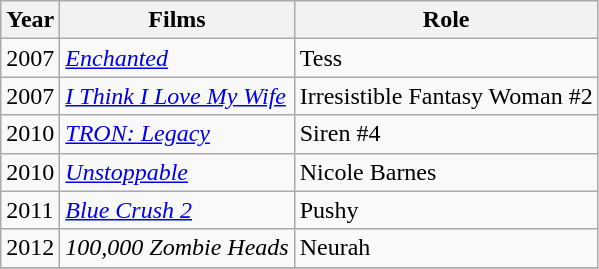<table Class='wikitable'>
<tr>
<th>Year</th>
<th>Films</th>
<th>Role</th>
</tr>
<tr>
<td>2007</td>
<td><em><a href='#'>Enchanted</a></em></td>
<td>Tess</td>
</tr>
<tr>
<td>2007</td>
<td><em><a href='#'>I Think I Love My Wife</a></em></td>
<td>Irresistible Fantasy Woman #2</td>
</tr>
<tr>
<td>2010</td>
<td><em><a href='#'>TRON: Legacy</a></em></td>
<td>Siren #4</td>
</tr>
<tr>
<td>2010</td>
<td><em><a href='#'>Unstoppable</a></em></td>
<td>Nicole Barnes</td>
</tr>
<tr>
<td>2011</td>
<td><em><a href='#'>Blue Crush 2</a></em></td>
<td>Pushy</td>
</tr>
<tr>
<td>2012</td>
<td><em>100,000 Zombie Heads</em></td>
<td>Neurah</td>
</tr>
<tr>
</tr>
</table>
